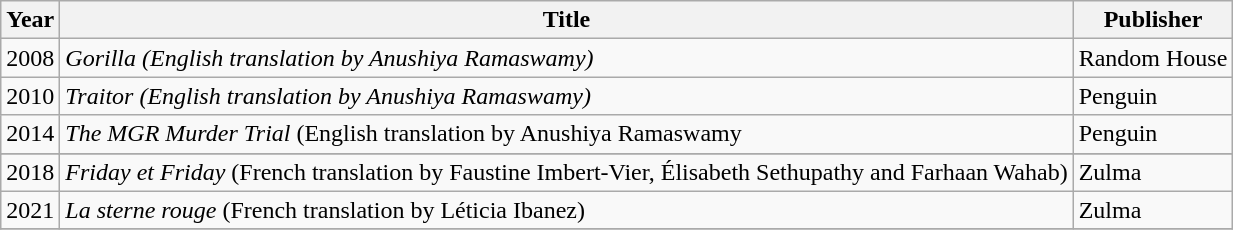<table class="wikitable sortable">
<tr>
<th>Year</th>
<th>Title</th>
<th class="unsortable">Publisher</th>
</tr>
<tr>
<td>2008</td>
<td><em>Gorilla  (English translation by Anushiya Ramaswamy)</em></td>
<td>Random House</td>
</tr>
<tr>
<td>2010</td>
<td><em>Traitor (English translation by Anushiya Ramaswamy)</em></td>
<td>Penguin</td>
</tr>
<tr>
<td>2014</td>
<td><em>The MGR Murder Trial</em>  (English translation by Anushiya Ramaswamy</td>
<td>Penguin</td>
</tr>
<tr>
</tr>
<tr>
</tr>
<tr>
</tr>
<tr>
<td>2018</td>
<td><em> Friday et Friday</em> (French translation by Faustine Imbert-Vier, Élisabeth Sethupathy and Farhaan Wahab)</td>
<td>Zulma</td>
</tr>
<tr>
<td>2021</td>
<td><em> La sterne rouge</em> (French translation by Léticia Ibanez)</td>
<td>Zulma</td>
</tr>
<tr>
</tr>
</table>
